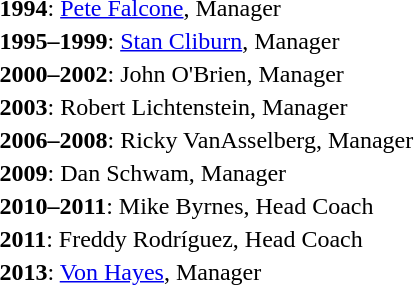<table>
<tr>
<td><strong>1994</strong>: <a href='#'>Pete Falcone</a>, Manager</td>
</tr>
<tr>
<td><strong>1995–1999</strong>: <a href='#'>Stan Cliburn</a>, Manager</td>
</tr>
<tr>
<td><strong>2000–2002</strong>: John O'Brien, Manager</td>
</tr>
<tr>
<td><strong>2003</strong>: Robert Lichtenstein, Manager</td>
</tr>
<tr>
<td><strong>2006–2008</strong>: Ricky VanAsselberg, Manager</td>
</tr>
<tr>
<td><strong>2009</strong>: Dan Schwam, Manager</td>
</tr>
<tr>
<td><strong>2010–2011</strong>: Mike Byrnes, Head Coach</td>
</tr>
<tr>
<td><strong>2011</strong>: Freddy Rodríguez, Head Coach</td>
</tr>
<tr>
<td><strong>2013</strong>: <a href='#'>Von Hayes</a>, Manager</td>
</tr>
<tr>
</tr>
</table>
